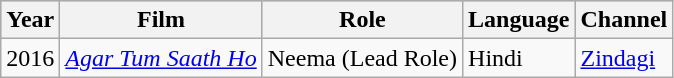<table class="wikitable">
<tr style="background:#ccc; text-align:center;">
<th>Year</th>
<th>Film</th>
<th>Role</th>
<th>Language</th>
<th>Channel</th>
</tr>
<tr>
<td>2016</td>
<td><em><a href='#'>Agar Tum Saath Ho</a></em></td>
<td>Neema (Lead Role)</td>
<td>Hindi</td>
<td><a href='#'>Zindagi</a></td>
</tr>
</table>
